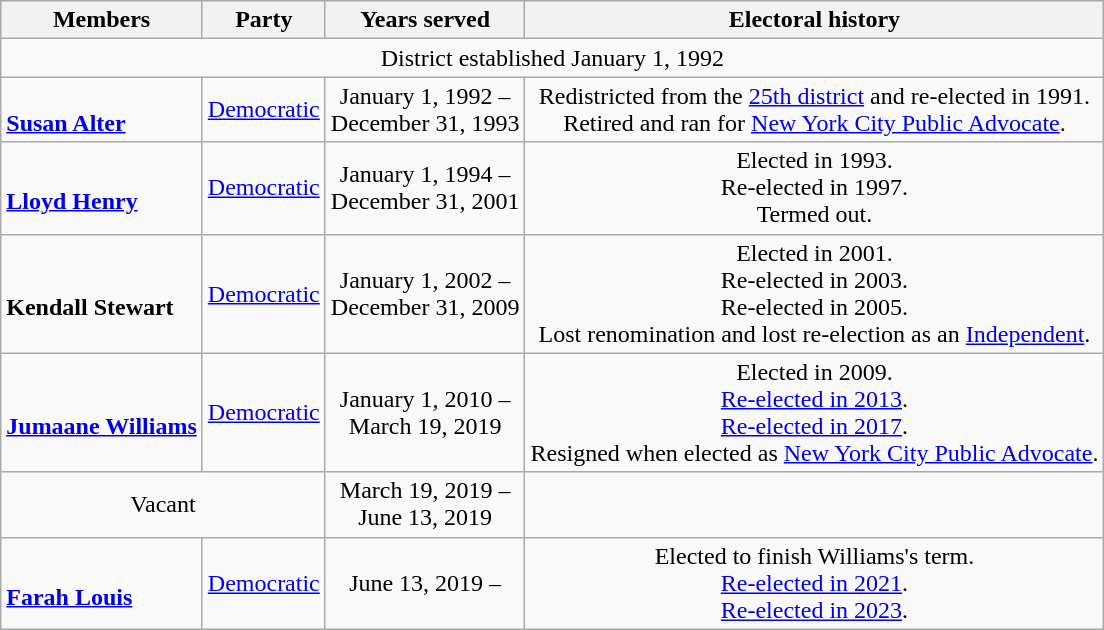<table class=wikitable style="text-align:center">
<tr>
<th>Members</th>
<th>Party</th>
<th>Years served</th>
<th>Electoral history</th>
</tr>
<tr>
<td colspan=5>District established January 1, 1992</td>
</tr>
<tr>
<td align=left><br> <strong><a href='#'>Susan Alter</a></strong><br></td>
<td><a href='#'>Democratic</a></td>
<td>January 1, 1992 – <br> December 31, 1993</td>
<td>Redistricted from the <a href='#'>25th district</a> and re-elected in 1991. <br> Retired and ran for <a href='#'>New York City Public Advocate</a>.</td>
</tr>
<tr>
<td align=left><br> <strong><a href='#'>Lloyd Henry</a></strong><br></td>
<td><a href='#'>Democratic</a></td>
<td>January 1, 1994 – <br> December 31, 2001</td>
<td>Elected in 1993. <br> Re-elected in 1997. <br>Termed out.</td>
</tr>
<tr>
<td align=left><br> <strong>Kendall Stewart</strong><br></td>
<td><a href='#'>Democratic</a></td>
<td>January 1, 2002 – <br> December 31, 2009</td>
<td>Elected in 2001. <br> Re-elected in 2003. <br> Re-elected in 2005. <br> Lost renomination and lost re-election as an <a href='#'>Independent</a>.</td>
</tr>
<tr>
<td align=left> <br> <strong><a href='#'>Jumaane Williams</a></strong><br></td>
<td><a href='#'>Democratic</a></td>
<td>January 1, 2010 – <br> March 19, 2019</td>
<td>Elected in 2009. <br> <a href='#'>Re-elected in 2013</a>. <br> <a href='#'>Re-elected in 2017</a>. <br> Resigned when elected as <a href='#'>New York City Public Advocate</a>.</td>
</tr>
<tr>
<td colspan=2>Vacant</td>
<td>March 19, 2019 – <br> June 13, 2019</td>
</tr>
<tr>
<td align=left><br><strong><a href='#'>Farah Louis</a></strong> <br> </td>
<td><a href='#'>Democratic</a></td>
<td>June 13, 2019 – <br></td>
<td>Elected to finish Williams's term. <br> <a href='#'>Re-elected in 2021</a>. <br><a href='#'>Re-elected in 2023</a>.</td>
</tr>
</table>
